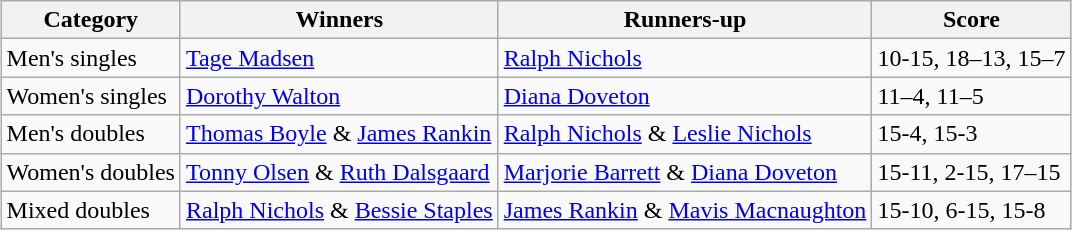<table class=wikitable style="margin:auto;">
<tr>
<th>Category</th>
<th>Winners</th>
<th>Runners-up</th>
<th>Score</th>
</tr>
<tr>
<td>Men's singles</td>
<td> <a href='#'>Tage Madsen</a></td>
<td> <a href='#'>Ralph Nichols</a></td>
<td>10-15, 18–13, 15–7</td>
</tr>
<tr>
<td>Women's singles</td>
<td> <a href='#'>Dorothy Walton</a></td>
<td> <a href='#'>Diana Doveton</a></td>
<td>11–4, 11–5</td>
</tr>
<tr>
<td>Men's doubles</td>
<td> <a href='#'>Thomas Boyle</a> & <a href='#'>James Rankin</a></td>
<td> <a href='#'>Ralph Nichols</a> & <a href='#'>Leslie Nichols</a></td>
<td>15-4, 15-3</td>
</tr>
<tr>
<td>Women's doubles</td>
<td> <a href='#'>Tonny Olsen</a> & <a href='#'>Ruth Dalsgaard</a></td>
<td> <a href='#'>Marjorie Barrett</a> & <a href='#'>Diana Doveton</a></td>
<td>15-11, 2-15, 17–15</td>
</tr>
<tr>
<td>Mixed doubles</td>
<td> <a href='#'>Ralph Nichols</a> & <a href='#'>Bessie Staples</a></td>
<td> <a href='#'>James Rankin</a> & <a href='#'>Mavis Macnaughton</a></td>
<td>15-10, 6-15, 15-8</td>
</tr>
</table>
